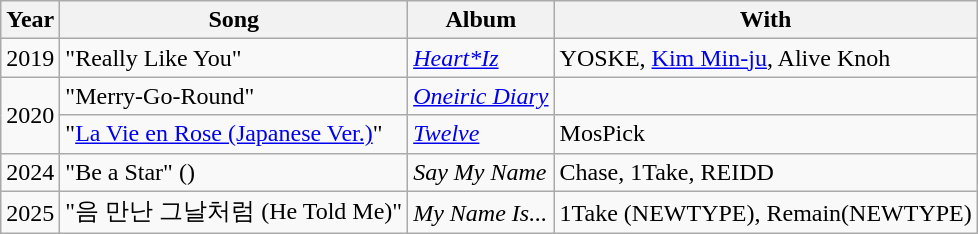<table class="wikitable">
<tr>
<th scope="col">Year</th>
<th scope="col">Song</th>
<th scope="col">Album</th>
<th scope="col">With</th>
</tr>
<tr>
<td>2019</td>
<td>"Really Like You"</td>
<td><em><a href='#'>Heart*Iz</a></em></td>
<td>YOSKE, <a href='#'>Kim Min-ju</a>, Alive Knoh</td>
</tr>
<tr>
<td rowspan="2">2020</td>
<td>"Merry-Go-Round"</td>
<td><em><a href='#'>Oneiric Diary</a></em></td>
<td></td>
</tr>
<tr>
<td>"<a href='#'>La Vie en Rose (Japanese Ver.)</a>"</td>
<td><em><a href='#'>Twelve</a></em></td>
<td>MosPick</td>
</tr>
<tr>
<td>2024</td>
<td>"Be a Star" ()</td>
<td><em>Say My Name</em></td>
<td>Chase, 1Take, REIDD</td>
</tr>
<tr>
<td>2025</td>
<td>"음 만난 그날처럼 (He Told Me)"</td>
<td><em>My Name Is...</em></td>
<td>1Take (NEWTYPE), Remain(NEWTYPE)</td>
</tr>
</table>
